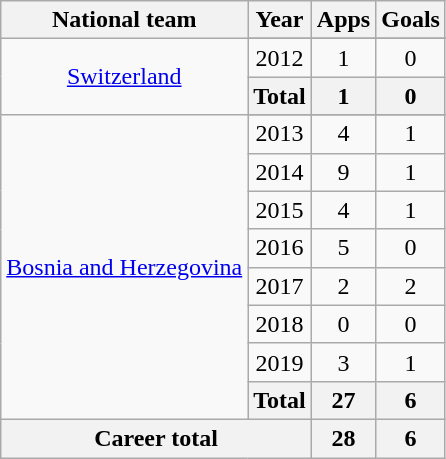<table class="wikitable" style="text-align:center">
<tr>
<th>National team</th>
<th>Year</th>
<th>Apps</th>
<th>Goals</th>
</tr>
<tr>
<td rowspan=3><a href='#'>Switzerland</a></td>
</tr>
<tr>
<td>2012</td>
<td>1</td>
<td>0</td>
</tr>
<tr>
<th>Total</th>
<th>1</th>
<th>0</th>
</tr>
<tr>
<td rowspan=9><a href='#'>Bosnia and Herzegovina</a></td>
</tr>
<tr>
<td>2013</td>
<td>4</td>
<td>1</td>
</tr>
<tr>
<td>2014</td>
<td>9</td>
<td>1</td>
</tr>
<tr>
<td>2015</td>
<td>4</td>
<td>1</td>
</tr>
<tr>
<td>2016</td>
<td>5</td>
<td>0</td>
</tr>
<tr>
<td>2017</td>
<td>2</td>
<td>2</td>
</tr>
<tr>
<td>2018</td>
<td>0</td>
<td>0</td>
</tr>
<tr>
<td>2019</td>
<td>3</td>
<td>1</td>
</tr>
<tr>
<th>Total</th>
<th>27</th>
<th>6</th>
</tr>
<tr>
<th colspan=2>Career total</th>
<th>28</th>
<th>6</th>
</tr>
</table>
